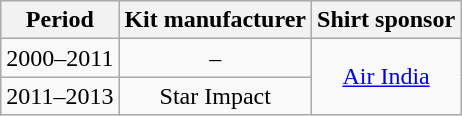<table class="wikitable" style="text-align:center;margin-left:1em;float:center">
<tr>
<th>Period</th>
<th>Kit manufacturer</th>
<th>Shirt sponsor</th>
</tr>
<tr>
<td>2000–2011</td>
<td>–</td>
<td rowspan="2"><a href='#'>Air India</a></td>
</tr>
<tr>
<td>2011–2013</td>
<td>Star Impact</td>
</tr>
</table>
